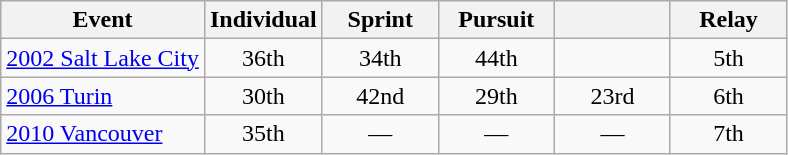<table class="wikitable" style="text-align: center;">
<tr ">
<th>Event</th>
<th style="width:70px;">Individual</th>
<th style="width:70px;">Sprint</th>
<th style="width:70px;">Pursuit</th>
<th style="width:70px;"></th>
<th style="width:70px;">Relay</th>
</tr>
<tr>
<td align=left> <a href='#'>2002 Salt Lake City</a></td>
<td>36th</td>
<td>34th</td>
<td>44th</td>
<td></td>
<td>5th</td>
</tr>
<tr>
<td align=left> <a href='#'>2006 Turin</a></td>
<td>30th</td>
<td>42nd</td>
<td>29th</td>
<td>23rd</td>
<td>6th</td>
</tr>
<tr>
<td align=left> <a href='#'>2010 Vancouver</a></td>
<td>35th</td>
<td>—</td>
<td>—</td>
<td>—</td>
<td>7th</td>
</tr>
</table>
